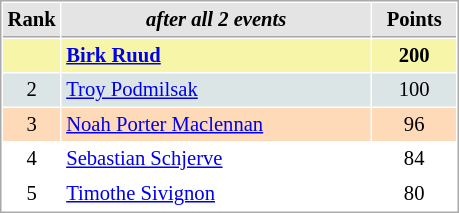<table cellspacing="1" cellpadding="3" style="border:1px solid #AAAAAA;font-size:86%">
<tr style="background-color: #E4E4E4;">
<th style="border-bottom:1px solid #AAAAAA; width: 10px;">Rank</th>
<th style="border-bottom:1px solid #AAAAAA; width: 200px;"><em>after all 2 events</em></th>
<th style="border-bottom:1px solid #AAAAAA; width: 50px;">Points</th>
</tr>
<tr style="background:#f7f6a8;">
<td align=center></td>
<td> <strong><a href='#'>Birk Ruud</a></strong></td>
<td align=center><strong>200</strong></td>
</tr>
<tr style="background:#dce5e5;">
<td align=center>2</td>
<td> <a href='#'>Troy Podmilsak</a></td>
<td align=center>100</td>
</tr>
<tr style="background:#ffdab9;">
<td align=center>3</td>
<td> <a href='#'>Noah Porter Maclennan</a></td>
<td align=center>96</td>
</tr>
<tr>
<td align=center>4</td>
<td> <a href='#'>Sebastian Schjerve</a></td>
<td align=center>84</td>
</tr>
<tr>
<td align=center>5</td>
<td> <a href='#'>Timothe Sivignon</a></td>
<td align=center>80</td>
</tr>
</table>
